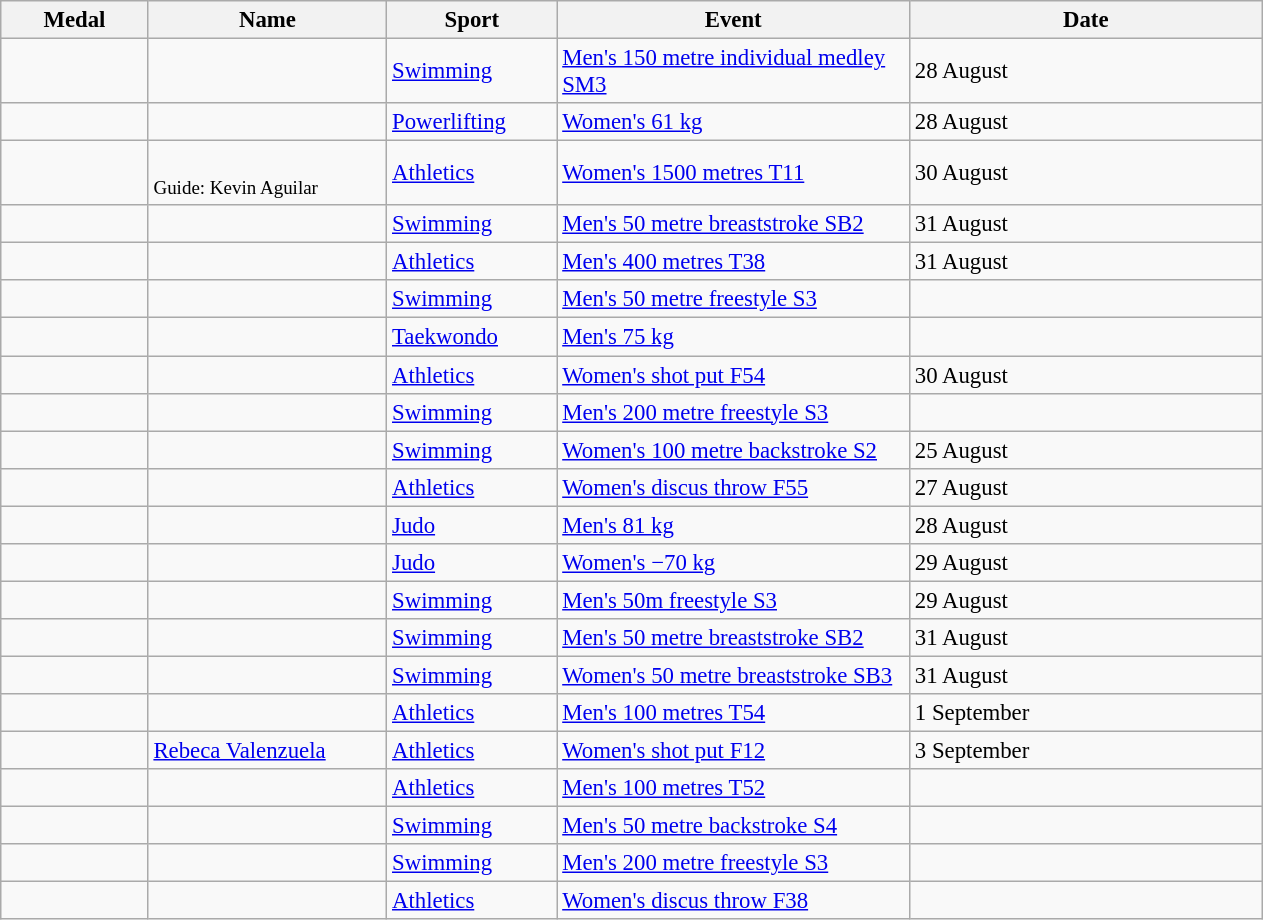<table class="wikitable sortable" style="font-size:95%">
<tr>
<th style="width:6em">Medal</th>
<th style="width:10em">Name</th>
<th style="width:7em">Sport</th>
<th style="width:15em">Event</th>
<th style="width:15em">Date</th>
</tr>
<tr>
<td></td>
<td></td>
<td><a href='#'>Swimming</a></td>
<td><a href='#'>Men's 150 metre individual medley SM3</a></td>
<td>28 August</td>
</tr>
<tr>
<td></td>
<td></td>
<td><a href='#'>Powerlifting</a></td>
<td><a href='#'>Women's 61 kg</a></td>
<td>28 August</td>
</tr>
<tr>
<td></td>
<td><br><small>Guide: Kevin Aguilar</small></td>
<td><a href='#'>Athletics</a></td>
<td><a href='#'>Women's 1500 metres T11</a></td>
<td>30 August</td>
</tr>
<tr>
<td></td>
<td></td>
<td><a href='#'>Swimming</a></td>
<td><a href='#'>Men's 50 metre breaststroke SB2</a></td>
<td>31 August</td>
</tr>
<tr>
<td></td>
<td></td>
<td><a href='#'>Athletics</a></td>
<td><a href='#'>Men's 400 metres T38</a></td>
<td>31 August</td>
</tr>
<tr>
<td></td>
<td></td>
<td><a href='#'>Swimming</a></td>
<td><a href='#'>Men's 50 metre freestyle S3</a></td>
<td></td>
</tr>
<tr>
<td></td>
<td></td>
<td><a href='#'>Taekwondo</a></td>
<td><a href='#'>Men's 75 kg</a></td>
<td></td>
</tr>
<tr>
<td></td>
<td></td>
<td><a href='#'>Athletics</a></td>
<td><a href='#'>Women's shot put F54</a></td>
<td>30 August</td>
</tr>
<tr>
<td></td>
<td></td>
<td><a href='#'>Swimming</a></td>
<td><a href='#'>Men's 200 metre freestyle S3</a></td>
<td></td>
</tr>
<tr>
<td></td>
<td></td>
<td><a href='#'>Swimming</a></td>
<td><a href='#'>Women's 100 metre backstroke S2</a></td>
<td>25 August</td>
</tr>
<tr>
<td></td>
<td></td>
<td><a href='#'>Athletics</a></td>
<td><a href='#'>Women's discus throw F55</a></td>
<td>27 August</td>
</tr>
<tr>
<td></td>
<td></td>
<td><a href='#'>Judo</a></td>
<td><a href='#'>Men's 81 kg</a></td>
<td>28 August</td>
</tr>
<tr>
<td></td>
<td></td>
<td><a href='#'>Judo</a></td>
<td><a href='#'>Women's −70 kg</a></td>
<td>29 August</td>
</tr>
<tr>
<td></td>
<td></td>
<td><a href='#'>Swimming</a></td>
<td><a href='#'>Men's 50m freestyle S3</a></td>
<td>29 August</td>
</tr>
<tr>
<td></td>
<td></td>
<td><a href='#'>Swimming</a></td>
<td><a href='#'>Men's 50 metre breaststroke SB2</a></td>
<td>31 August</td>
</tr>
<tr>
<td></td>
<td></td>
<td><a href='#'>Swimming</a></td>
<td><a href='#'>Women's 50 metre breaststroke SB3</a></td>
<td>31 August</td>
</tr>
<tr>
<td></td>
<td></td>
<td><a href='#'>Athletics</a></td>
<td><a href='#'>Men's 100 metres T54</a></td>
<td>1 September</td>
</tr>
<tr>
<td></td>
<td><a href='#'>Rebeca Valenzuela</a></td>
<td><a href='#'>Athletics</a></td>
<td><a href='#'>Women's shot put F12</a></td>
<td>3 September</td>
</tr>
<tr>
<td></td>
<td></td>
<td><a href='#'>Athletics</a></td>
<td><a href='#'>Men's 100 metres T52</a></td>
<td></td>
</tr>
<tr>
<td></td>
<td></td>
<td><a href='#'>Swimming</a></td>
<td><a href='#'>Men's 50 metre backstroke S4</a></td>
<td></td>
</tr>
<tr>
<td></td>
<td></td>
<td><a href='#'>Swimming</a></td>
<td><a href='#'>Men's 200 metre freestyle S3</a></td>
<td></td>
</tr>
<tr>
<td></td>
<td></td>
<td><a href='#'>Athletics</a></td>
<td><a href='#'>Women's discus throw F38</a></td>
<td></td>
</tr>
</table>
